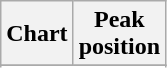<table class="wikitable sortable">
<tr>
<th>Chart</th>
<th>Peak<br>position</th>
</tr>
<tr>
</tr>
<tr>
</tr>
<tr>
</tr>
<tr>
</tr>
</table>
